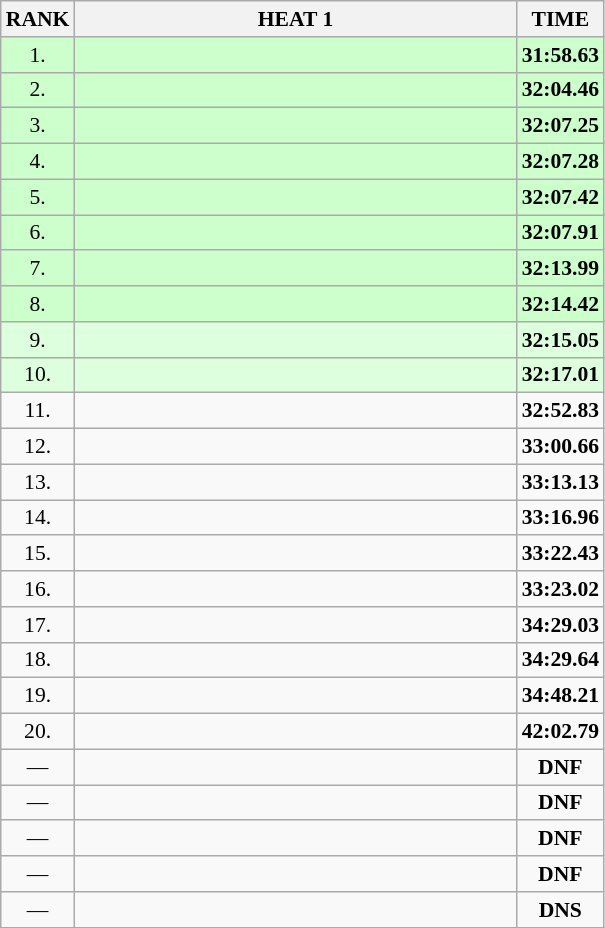<table class="wikitable" style="border-collapse: collapse; font-size: 90%;">
<tr>
<th>RANK</th>
<th align="center" style="width: 20em">HEAT 1</th>
<th>TIME</th>
</tr>
<tr bgcolor="#ccffcc">
<td align="center">1.</td>
<td></td>
<td align="center"><strong>31:58.63</strong></td>
</tr>
<tr bgcolor="#ccffcc">
<td align="center">2.</td>
<td></td>
<td align="center"><strong>32:04.46</strong></td>
</tr>
<tr bgcolor="#ccffcc">
<td align="center">3.</td>
<td></td>
<td align="center"><strong>32:07.25</strong></td>
</tr>
<tr bgcolor="#ccffcc">
<td align="center">4.</td>
<td></td>
<td align="center"><strong>32:07.28</strong></td>
</tr>
<tr bgcolor="#ccffcc">
<td align="center">5.</td>
<td></td>
<td align="center"><strong>32:07.42</strong></td>
</tr>
<tr bgcolor="#ccffcc">
<td align="center">6.</td>
<td></td>
<td align="center"><strong>32:07.91</strong></td>
</tr>
<tr bgcolor="#ccffcc">
<td align="center">7.</td>
<td></td>
<td align="center"><strong>32:13.99</strong></td>
</tr>
<tr bgcolor="#ccffcc">
<td align="center">8.</td>
<td></td>
<td align="center"><strong>32:14.42</strong></td>
</tr>
<tr bgcolor="#ddffdd">
<td align="center">9.</td>
<td></td>
<td align="center"><strong>32:15.05</strong></td>
</tr>
<tr bgcolor="#ddffdd">
<td align="center">10.</td>
<td></td>
<td align="center"><strong>32:17.01</strong></td>
</tr>
<tr>
<td align="center">11.</td>
<td></td>
<td align="center"><strong>32:52.83</strong></td>
</tr>
<tr>
<td align="center">12.</td>
<td></td>
<td align="center"><strong>33:00.66</strong></td>
</tr>
<tr>
<td align="center">13.</td>
<td></td>
<td align="center"><strong>33:13.13</strong></td>
</tr>
<tr>
<td align="center">14.</td>
<td></td>
<td align="center"><strong>33:16.96</strong></td>
</tr>
<tr>
<td align="center">15.</td>
<td></td>
<td align="center"><strong>33:22.43</strong></td>
</tr>
<tr>
<td align="center">16.</td>
<td></td>
<td align="center"><strong>33:23.02</strong></td>
</tr>
<tr>
<td align="center">17.</td>
<td></td>
<td align="center"><strong>34:29.03</strong></td>
</tr>
<tr>
<td align="center">18.</td>
<td></td>
<td align="center"><strong>34:29.64</strong></td>
</tr>
<tr>
<td align="center">19.</td>
<td></td>
<td align="center"><strong>34:48.21</strong></td>
</tr>
<tr>
<td align="center">20.</td>
<td></td>
<td align="center"><strong>42:02.79</strong></td>
</tr>
<tr>
<td align="center">—</td>
<td></td>
<td align="center"><strong>DNF</strong></td>
</tr>
<tr>
<td align="center">—</td>
<td></td>
<td align="center"><strong>DNF</strong></td>
</tr>
<tr>
<td align="center">—</td>
<td></td>
<td align="center"><strong>DNF</strong></td>
</tr>
<tr>
<td align="center">—</td>
<td></td>
<td align="center"><strong>DNF</strong></td>
</tr>
<tr>
<td align="center">—</td>
<td></td>
<td align="center"><strong>DNS</strong></td>
</tr>
</table>
